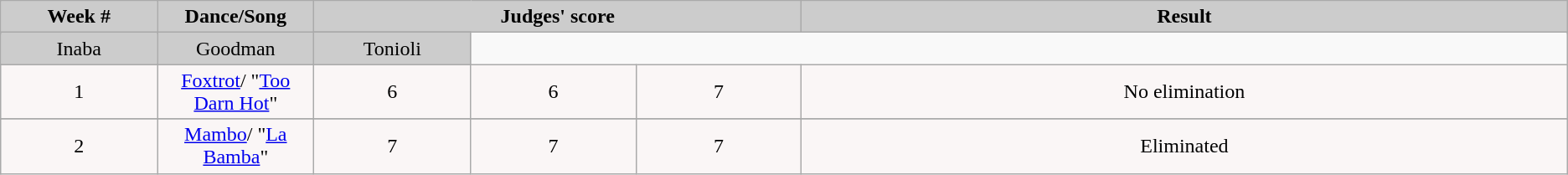<table class="wikitable" align="left">
<tr>
<td rowspan="2" bgcolor="CCCCCC" align="Center"><strong>Week #</strong></td>
<td rowspan="2" bgcolor="CCCCCC" align="Center"><strong>Dance/Song</strong></td>
<td colspan="3" bgcolor="CCCCCC" align="Center"><strong>Judges' score</strong></td>
<td rowspan="2" bgcolor="CCCCCC" align="Center"><strong>Result</strong></td>
</tr>
<tr>
</tr>
<tr>
<td bgcolor="CCCCCC" width="10%" align="center">Inaba</td>
<td bgcolor="CCCCCC" width="10%" align="center">Goodman</td>
<td bgcolor="CCCCCC" width="10%" align="center">Tonioli</td>
</tr>
<tr>
</tr>
<tr>
<td align="center" bgcolor="FAF6F6">1</td>
<td align="center" bgcolor="FAF6F6"><a href='#'>Foxtrot</a>/ "<a href='#'>Too Darn Hot</a>"</td>
<td align="center" bgcolor="FAF6F6">6</td>
<td align="center" bgcolor="FAF6F6">6</td>
<td align="center" bgcolor="FAF6F6">7</td>
<td align="center" bgcolor="FAF6F6">No elimination</td>
</tr>
<tr>
</tr>
<tr>
<td align="center" bgcolor="FAF6F6">2</td>
<td align="center" bgcolor="FAF6F6"><a href='#'>Mambo</a>/ "<a href='#'>La Bamba</a>"</td>
<td align="center" bgcolor="FAF6F6">7</td>
<td align="center" bgcolor="FAF6F6">7</td>
<td align="center" bgcolor="FAF6F6">7</td>
<td align="center" bgcolor="FAF6F6">Eliminated</td>
</tr>
</table>
